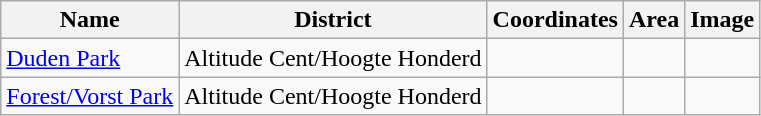<table class="wikitable sortable">
<tr>
<th>Name</th>
<th>District</th>
<th>Coordinates</th>
<th>Area</th>
<th>Image</th>
</tr>
<tr>
<td><a href='#'>Duden Park</a></td>
<td>Altitude Cent/Hoogte Honderd</td>
<td></td>
<td></td>
<td></td>
</tr>
<tr>
<td><a href='#'>Forest/Vorst Park</a></td>
<td>Altitude Cent/Hoogte Honderd</td>
<td></td>
<td></td>
<td></td>
</tr>
</table>
